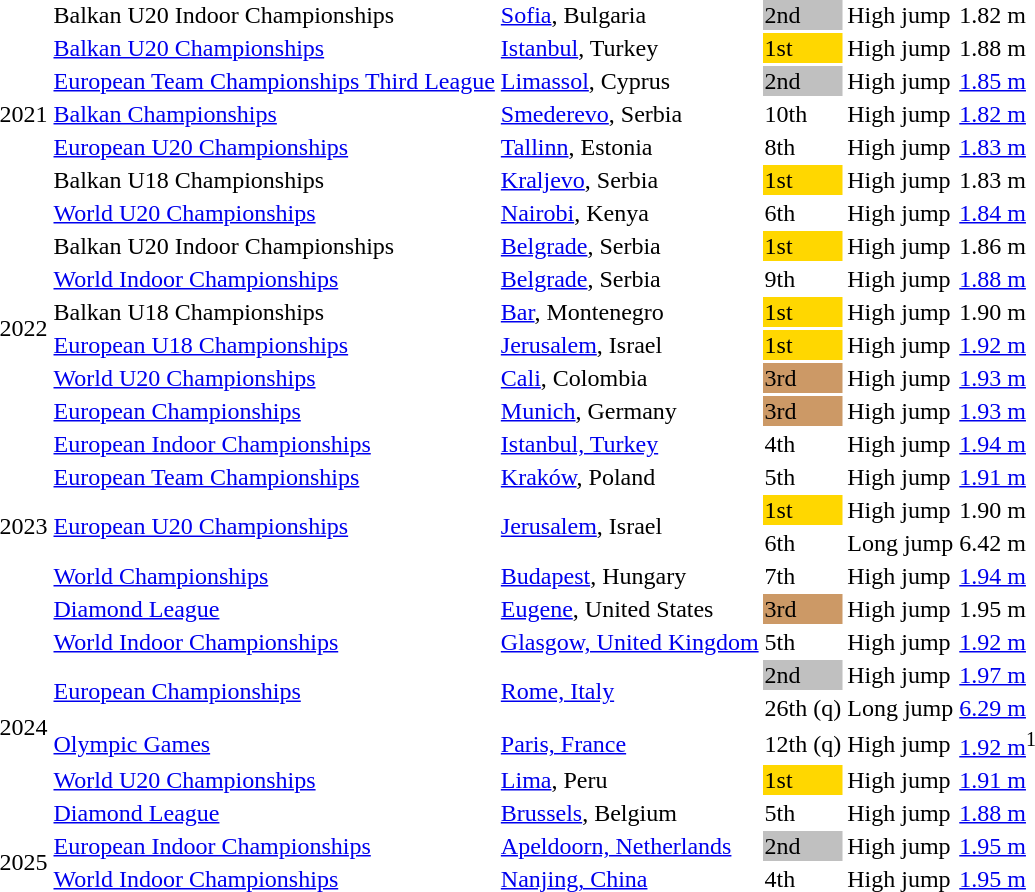<table>
<tr>
<td rowspan=7>2021</td>
<td>Balkan U20 Indoor Championships</td>
<td><a href='#'>Sofia</a>, Bulgaria</td>
<td bgcolor=silver>2nd</td>
<td>High jump</td>
<td>1.82 m</td>
</tr>
<tr>
<td><a href='#'>Balkan U20 Championships</a></td>
<td><a href='#'>Istanbul</a>, Turkey</td>
<td bgcolor=gold>1st</td>
<td>High jump</td>
<td>1.88 m</td>
</tr>
<tr>
<td><a href='#'>European Team Championships Third League</a></td>
<td><a href='#'>Limassol</a>, Cyprus</td>
<td bgcolor=silver>2nd</td>
<td>High jump</td>
<td><a href='#'>1.85 m</a></td>
</tr>
<tr>
<td><a href='#'>Balkan Championships</a></td>
<td><a href='#'>Smederevo</a>, Serbia</td>
<td>10th</td>
<td>High jump</td>
<td><a href='#'>1.82 m</a></td>
</tr>
<tr>
<td><a href='#'>European U20 Championships</a></td>
<td><a href='#'>Tallinn</a>, Estonia</td>
<td>8th</td>
<td>High jump</td>
<td><a href='#'>1.83 m</a></td>
</tr>
<tr>
<td>Balkan U18 Championships</td>
<td><a href='#'>Kraljevo</a>, Serbia</td>
<td bgcolor=gold>1st</td>
<td>High jump</td>
<td>1.83 m</td>
</tr>
<tr>
<td><a href='#'>World U20 Championships</a></td>
<td><a href='#'>Nairobi</a>, Kenya</td>
<td>6th</td>
<td>High jump</td>
<td><a href='#'>1.84 m</a></td>
</tr>
<tr>
<td rowspan=6>2022</td>
<td>Balkan U20 Indoor Championships</td>
<td><a href='#'>Belgrade</a>, Serbia</td>
<td bgcolor=gold>1st</td>
<td>High jump</td>
<td>1.86 m</td>
</tr>
<tr>
<td><a href='#'>World Indoor Championships</a></td>
<td><a href='#'>Belgrade</a>, Serbia</td>
<td>9th</td>
<td>High jump</td>
<td><a href='#'>1.88 m</a></td>
</tr>
<tr>
<td>Balkan U18 Championships</td>
<td><a href='#'>Bar</a>, Montenegro</td>
<td bgcolor=gold>1st</td>
<td>High jump</td>
<td>1.90 m</td>
</tr>
<tr>
<td><a href='#'>European U18 Championships</a></td>
<td><a href='#'>Jerusalem</a>, Israel</td>
<td bgcolor=gold>1st</td>
<td>High jump</td>
<td><a href='#'>1.92 m</a></td>
</tr>
<tr>
<td><a href='#'>World U20 Championships</a></td>
<td><a href='#'>Cali</a>, Colombia</td>
<td bgcolor=cc9966>3rd</td>
<td>High jump</td>
<td><a href='#'>1.93 m</a></td>
</tr>
<tr>
<td><a href='#'>European Championships</a></td>
<td><a href='#'>Munich</a>, Germany</td>
<td bgcolor=cc9966>3rd</td>
<td>High jump</td>
<td><a href='#'>1.93 m</a></td>
</tr>
<tr>
<td rowspan=6>2023</td>
<td><a href='#'>European Indoor Championships</a></td>
<td><a href='#'>Istanbul, Turkey</a></td>
<td>4th</td>
<td>High jump</td>
<td><a href='#'>1.94 m</a></td>
</tr>
<tr>
<td><a href='#'>European Team Championships</a></td>
<td><a href='#'>Kraków</a>, Poland</td>
<td>5th</td>
<td>High jump</td>
<td><a href='#'>1.91 m</a></td>
</tr>
<tr>
<td rowspan=2><a href='#'>European U20 Championships</a></td>
<td rowspan=2><a href='#'>Jerusalem</a>, Israel</td>
<td bgcolor=gold>1st</td>
<td>High jump</td>
<td>1.90 m</td>
</tr>
<tr>
<td>6th</td>
<td>Long jump</td>
<td>6.42 m</td>
</tr>
<tr>
<td><a href='#'>World Championships</a></td>
<td><a href='#'>Budapest</a>, Hungary</td>
<td>7th</td>
<td>High jump</td>
<td><a href='#'>1.94 m</a></td>
</tr>
<tr>
<td><a href='#'>Diamond League</a></td>
<td><a href='#'>Eugene</a>, United States</td>
<td bgcolor=cc9966>3rd</td>
<td>High jump</td>
<td>1.95 m</td>
</tr>
<tr>
<td rowspan=6>2024</td>
<td><a href='#'>World Indoor Championships</a></td>
<td><a href='#'>Glasgow, United Kingdom</a></td>
<td>5th</td>
<td>High jump</td>
<td><a href='#'>1.92 m</a></td>
</tr>
<tr>
<td rowspan=2><a href='#'>European Championships</a></td>
<td rowspan=2><a href='#'>Rome, Italy</a></td>
<td bgcolor=silver>2nd</td>
<td>High jump</td>
<td><a href='#'>1.97 m</a></td>
</tr>
<tr>
<td>26th (q)</td>
<td>Long jump</td>
<td><a href='#'>6.29 m</a></td>
</tr>
<tr>
<td><a href='#'>Olympic Games</a></td>
<td><a href='#'>Paris, France</a></td>
<td>12th (q)</td>
<td>High jump</td>
<td><a href='#'>1.92 m</a><sup>1</sup></td>
</tr>
<tr>
<td><a href='#'>World U20 Championships</a></td>
<td><a href='#'>Lima</a>, Peru</td>
<td bgcolor=gold>1st</td>
<td>High jump</td>
<td><a href='#'>1.91 m</a></td>
</tr>
<tr>
<td><a href='#'>Diamond League</a></td>
<td><a href='#'>Brussels</a>, Belgium</td>
<td>5th</td>
<td>High jump</td>
<td><a href='#'>1.88 m</a></td>
</tr>
<tr>
<td rowspan=2>2025</td>
<td><a href='#'>European Indoor Championships</a></td>
<td><a href='#'>Apeldoorn, Netherlands</a></td>
<td bgcolor=silver>2nd</td>
<td>High jump</td>
<td><a href='#'>1.95 m</a></td>
</tr>
<tr>
<td><a href='#'>World Indoor Championships</a></td>
<td><a href='#'>Nanjing, China</a></td>
<td>4th</td>
<td>High jump</td>
<td><a href='#'>1.95 m</a></td>
</tr>
</table>
